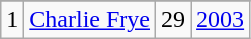<table class="wikitable">
<tr>
</tr>
<tr>
<td>1</td>
<td><a href='#'>Charlie Frye</a></td>
<td><abbr>29</abbr></td>
<td><a href='#'>2003</a></td>
</tr>
</table>
